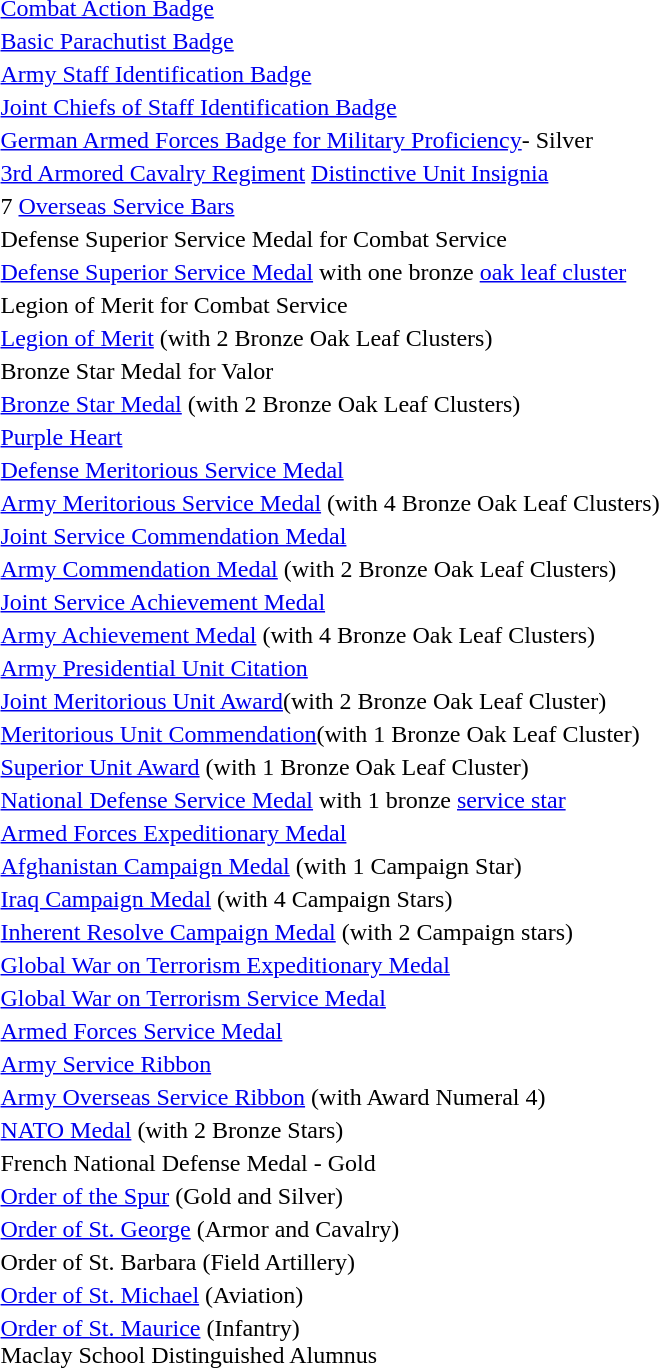<table>
<tr>
<td> <a href='#'>Combat Action Badge</a></td>
</tr>
<tr>
<td> <a href='#'>Basic Parachutist Badge</a></td>
</tr>
<tr>
<td> <a href='#'>Army Staff Identification Badge</a></td>
</tr>
<tr>
<td> <a href='#'>Joint Chiefs of Staff Identification Badge</a></td>
</tr>
<tr>
<td> <a href='#'>German Armed Forces Badge for Military Proficiency</a>- Silver</td>
</tr>
<tr>
<td> <a href='#'>3rd Armored Cavalry Regiment</a> <a href='#'>Distinctive Unit Insignia</a></td>
</tr>
<tr>
<td> 7 <a href='#'>Overseas Service Bars</a></td>
</tr>
<tr>
<td> Defense Superior Service Medal for Combat Service</td>
</tr>
<tr>
<td> <a href='#'>Defense Superior Service Medal</a> with one bronze <a href='#'>oak leaf cluster</a></td>
</tr>
<tr>
<td> Legion of Merit for Combat Service</td>
</tr>
<tr>
<td> <a href='#'>Legion of Merit</a> (with 2 Bronze Oak Leaf Clusters)</td>
</tr>
<tr>
<td> Bronze Star Medal for Valor</td>
</tr>
<tr>
<td> <a href='#'>Bronze Star Medal</a> (with 2 Bronze Oak Leaf Clusters)</td>
</tr>
<tr>
<td> <a href='#'>Purple Heart</a></td>
</tr>
<tr>
<td> <a href='#'>Defense Meritorious Service Medal</a></td>
</tr>
<tr>
<td> <a href='#'>Army Meritorious Service Medal</a> (with 4 Bronze Oak Leaf Clusters)</td>
</tr>
<tr>
<td> <a href='#'>Joint Service Commendation Medal</a></td>
</tr>
<tr>
<td> <a href='#'>Army Commendation Medal</a> (with 2 Bronze Oak Leaf Clusters)</td>
</tr>
<tr>
<td> <a href='#'>Joint Service Achievement Medal</a></td>
</tr>
<tr>
<td> <a href='#'>Army Achievement Medal</a> (with 4 Bronze Oak Leaf Clusters)</td>
</tr>
<tr>
<td> <a href='#'>Army Presidential Unit Citation</a></td>
</tr>
<tr>
<td> <a href='#'>Joint Meritorious Unit Award</a>(with 2 Bronze Oak Leaf Cluster)</td>
</tr>
<tr>
<td> <a href='#'>Meritorious Unit Commendation</a>(with 1 Bronze Oak Leaf Cluster)</td>
</tr>
<tr>
<td> <a href='#'>Superior Unit Award</a> (with 1 Bronze Oak Leaf Cluster)</td>
</tr>
<tr>
<td> <a href='#'>National Defense Service Medal</a> with 1 bronze <a href='#'>service star</a></td>
</tr>
<tr>
<td> <a href='#'>Armed Forces Expeditionary Medal</a></td>
</tr>
<tr>
<td> <a href='#'>Afghanistan Campaign Medal</a> (with 1 Campaign Star)</td>
</tr>
<tr>
<td> <a href='#'>Iraq Campaign Medal</a> (with 4 Campaign Stars)</td>
</tr>
<tr>
<td> <a href='#'>Inherent Resolve Campaign Medal</a> (with 2 Campaign stars)</td>
</tr>
<tr>
<td> <a href='#'>Global War on Terrorism Expeditionary Medal</a></td>
</tr>
<tr>
<td> <a href='#'>Global War on Terrorism Service Medal</a></td>
</tr>
<tr>
<td> <a href='#'>Armed Forces Service Medal</a></td>
</tr>
<tr>
<td> <a href='#'>Army Service Ribbon</a></td>
</tr>
<tr>
<td><span></span> <a href='#'>Army Overseas Service Ribbon</a> (with Award Numeral 4)</td>
</tr>
<tr>
<td> <a href='#'>NATO Medal</a> (with 2 Bronze Stars)</td>
</tr>
<tr>
<td> French National Defense Medal - Gold</td>
</tr>
<tr>
<td><a href='#'>Order of the Spur</a> (Gold and Silver)</td>
</tr>
<tr>
<td><a href='#'>Order of St. George</a> (Armor and Cavalry)</td>
</tr>
<tr>
<td>Order of St. Barbara (Field Artillery) </td>
</tr>
<tr>
<td><a href='#'>Order of St. Michael</a> (Aviation)</td>
</tr>
<tr>
<td><a href='#'>Order of St. Maurice</a> (Infantry)<br>Maclay School Distinguished Alumnus </td>
</tr>
</table>
